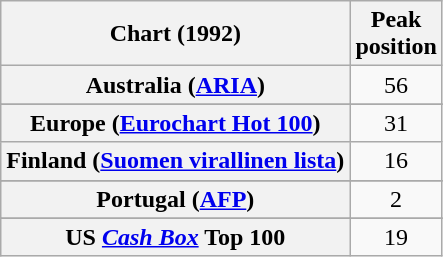<table class="wikitable sortable plainrowheaders" style="text-align:center">
<tr>
<th>Chart (1992)</th>
<th>Peak<br>position</th>
</tr>
<tr>
<th scope="row">Australia (<a href='#'>ARIA</a>)</th>
<td>56</td>
</tr>
<tr>
</tr>
<tr>
</tr>
<tr>
<th scope="row">Europe (<a href='#'>Eurochart Hot 100</a>)</th>
<td>31</td>
</tr>
<tr>
<th scope="row">Finland (<a href='#'>Suomen virallinen lista</a>)</th>
<td>16</td>
</tr>
<tr>
</tr>
<tr>
</tr>
<tr>
</tr>
<tr>
</tr>
<tr>
<th scope="row">Portugal (<a href='#'>AFP</a>)</th>
<td>2</td>
</tr>
<tr>
</tr>
<tr>
</tr>
<tr>
</tr>
<tr>
</tr>
<tr>
<th scope="row">US <em><a href='#'>Cash Box</a></em> Top 100</th>
<td>19</td>
</tr>
</table>
